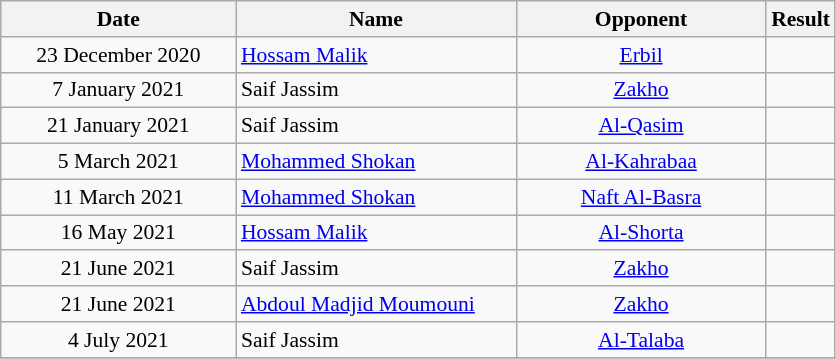<table class="wikitable sortable" style="font-size: 90%; text-align: center;">
<tr>
<th style="width:150px;">Date</th>
<th style="width:180px;">Name</th>
<th style="width:160px;">Opponent</th>
<th style="width:30px;">Result</th>
</tr>
<tr>
<td>23 December 2020</td>
<td style="text-align:left"> <a href='#'>Hossam Malik</a></td>
<td><a href='#'>Erbil</a></td>
<td></td>
</tr>
<tr>
<td>7 January 2021</td>
<td style="text-align:left"> Saif Jassim</td>
<td><a href='#'>Zakho</a></td>
<td></td>
</tr>
<tr>
<td>21 January 2021</td>
<td style="text-align:left"> Saif Jassim</td>
<td><a href='#'>Al-Qasim</a></td>
<td></td>
</tr>
<tr>
<td>5 March 2021</td>
<td style="text-align:left"> <a href='#'>Mohammed Shokan</a></td>
<td><a href='#'>Al-Kahrabaa</a></td>
<td></td>
</tr>
<tr>
<td>11 March 2021</td>
<td style="text-align:left"> <a href='#'>Mohammed Shokan</a></td>
<td><a href='#'>Naft Al-Basra</a></td>
<td></td>
</tr>
<tr>
<td>16 May 2021</td>
<td style="text-align:left"> <a href='#'>Hossam Malik</a></td>
<td><a href='#'>Al-Shorta</a></td>
<td></td>
</tr>
<tr>
<td>21 June 2021</td>
<td style="text-align:left"> Saif Jassim</td>
<td><a href='#'>Zakho</a></td>
<td></td>
</tr>
<tr>
<td>21 June 2021</td>
<td style="text-align:left"> <a href='#'>Abdoul Madjid Moumouni</a></td>
<td><a href='#'>Zakho</a></td>
<td></td>
</tr>
<tr>
<td>4 July 2021</td>
<td style="text-align:left"> Saif Jassim</td>
<td><a href='#'>Al-Talaba</a></td>
<td></td>
</tr>
<tr>
</tr>
</table>
